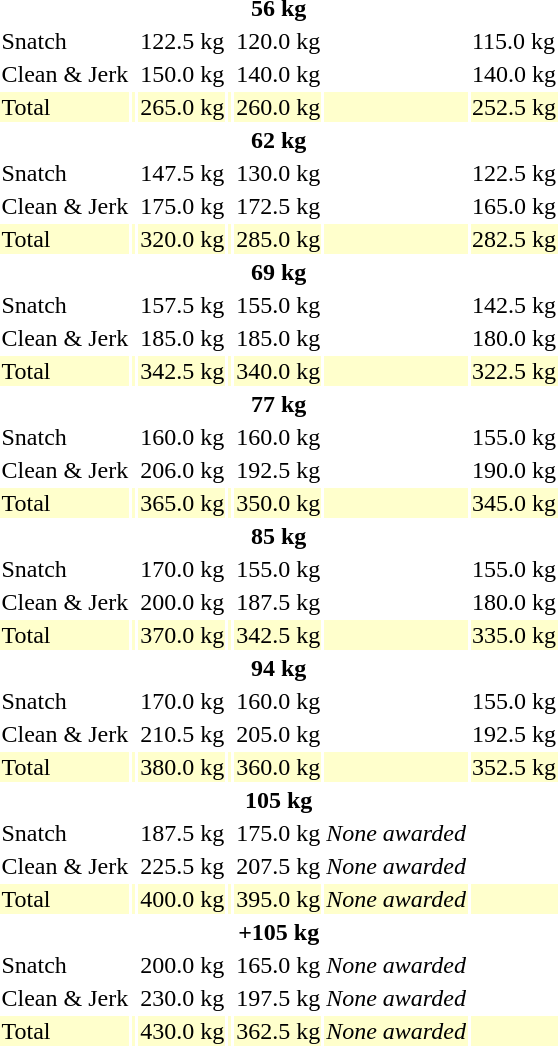<table>
<tr>
<th colspan=7>56 kg</th>
</tr>
<tr>
<td>Snatch</td>
<td></td>
<td>122.5 kg</td>
<td></td>
<td>120.0 kg</td>
<td></td>
<td>115.0 kg</td>
</tr>
<tr>
<td>Clean & Jerk</td>
<td></td>
<td>150.0 kg</td>
<td></td>
<td>140.0 kg</td>
<td></td>
<td>140.0 kg</td>
</tr>
<tr bgcolor=ffffcc>
<td>Total</td>
<td></td>
<td>265.0 kg</td>
<td></td>
<td>260.0 kg</td>
<td></td>
<td>252.5 kg</td>
</tr>
<tr>
<th colspan=7>62 kg</th>
</tr>
<tr>
<td>Snatch</td>
<td></td>
<td>147.5 kg</td>
<td></td>
<td>130.0 kg</td>
<td></td>
<td>122.5 kg</td>
</tr>
<tr>
<td>Clean & Jerk</td>
<td></td>
<td>175.0 kg</td>
<td></td>
<td>172.5 kg</td>
<td></td>
<td>165.0 kg</td>
</tr>
<tr bgcolor=ffffcc>
<td>Total</td>
<td></td>
<td>320.0 kg</td>
<td></td>
<td>285.0 kg</td>
<td></td>
<td>282.5 kg</td>
</tr>
<tr>
<th colspan=7>69 kg</th>
</tr>
<tr>
<td>Snatch</td>
<td></td>
<td>157.5 kg</td>
<td></td>
<td>155.0 kg</td>
<td></td>
<td>142.5 kg</td>
</tr>
<tr>
<td>Clean & Jerk</td>
<td></td>
<td>185.0 kg</td>
<td></td>
<td>185.0 kg</td>
<td></td>
<td>180.0 kg</td>
</tr>
<tr bgcolor=ffffcc>
<td>Total</td>
<td></td>
<td>342.5 kg<br></td>
<td></td>
<td>340.0 kg</td>
<td></td>
<td>322.5 kg</td>
</tr>
<tr>
<th colspan=7>77 kg</th>
</tr>
<tr>
<td>Snatch</td>
<td></td>
<td>160.0 kg</td>
<td></td>
<td>160.0 kg</td>
<td></td>
<td>155.0 kg</td>
</tr>
<tr>
<td>Clean & Jerk</td>
<td></td>
<td>206.0 kg<br></td>
<td></td>
<td>192.5 kg</td>
<td></td>
<td>190.0 kg</td>
</tr>
<tr bgcolor=ffffcc>
<td>Total</td>
<td></td>
<td>365.0 kg</td>
<td></td>
<td>350.0 kg</td>
<td></td>
<td>345.0 kg</td>
</tr>
<tr>
<th colspan=7>85 kg</th>
</tr>
<tr>
<td>Snatch</td>
<td></td>
<td>170.0 kg</td>
<td></td>
<td>155.0 kg</td>
<td></td>
<td>155.0 kg</td>
</tr>
<tr>
<td>Clean & Jerk</td>
<td></td>
<td>200.0 kg</td>
<td></td>
<td>187.5 kg</td>
<td></td>
<td>180.0 kg</td>
</tr>
<tr bgcolor=ffffcc>
<td>Total</td>
<td></td>
<td>370.0 kg</td>
<td></td>
<td>342.5 kg</td>
<td></td>
<td>335.0 kg</td>
</tr>
<tr>
<th colspan=7>94 kg</th>
</tr>
<tr>
<td>Snatch</td>
<td></td>
<td>170.0 kg</td>
<td></td>
<td>160.0 kg</td>
<td></td>
<td>155.0 kg</td>
</tr>
<tr>
<td>Clean & Jerk</td>
<td></td>
<td>210.5 kg<br></td>
<td></td>
<td>205.0 kg</td>
<td></td>
<td>192.5 kg</td>
</tr>
<tr bgcolor=ffffcc>
<td>Total</td>
<td></td>
<td>380.0 kg<br></td>
<td></td>
<td>360.0 kg</td>
<td></td>
<td>352.5 kg</td>
</tr>
<tr>
<th colspan=7>105 kg</th>
</tr>
<tr>
<td>Snatch</td>
<td></td>
<td>187.5 kg</td>
<td></td>
<td>175.0 kg</td>
<td><em>None awarded</em></td>
<td></td>
</tr>
<tr>
<td>Clean & Jerk</td>
<td></td>
<td>225.5 kg<br></td>
<td></td>
<td>207.5 kg</td>
<td><em>None awarded</em></td>
<td></td>
</tr>
<tr bgcolor=ffffcc>
<td>Total</td>
<td></td>
<td>400.0 kg</td>
<td></td>
<td>395.0 kg</td>
<td><em>None awarded</em></td>
<td></td>
</tr>
<tr>
<th colspan=7>+105 kg</th>
</tr>
<tr>
<td>Snatch</td>
<td></td>
<td>200.0 kg<br></td>
<td></td>
<td>165.0 kg</td>
<td><em>None awarded</em></td>
<td></td>
</tr>
<tr>
<td>Clean & Jerk</td>
<td></td>
<td>230.0 kg</td>
<td></td>
<td>197.5 kg</td>
<td><em>None awarded</em></td>
<td></td>
</tr>
<tr bgcolor=ffffcc>
<td>Total</td>
<td></td>
<td>430.0 kg</td>
<td></td>
<td>362.5 kg</td>
<td><em>None awarded</em></td>
<td></td>
</tr>
</table>
